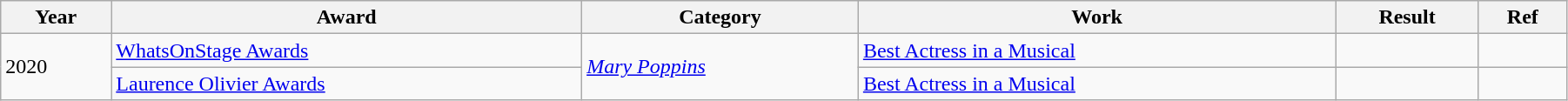<table class="wikitable" style="width: 95%;">
<tr>
<th>Year</th>
<th>Award</th>
<th>Category</th>
<th>Work</th>
<th>Result</th>
<th>Ref</th>
</tr>
<tr>
<td rowspan=2>2020</td>
<td><a href='#'>WhatsOnStage Awards</a></td>
<td rowspan=2><em><a href='#'>Mary Poppins</a></em></td>
<td><a href='#'>Best Actress in a Musical</a></td>
<td></td>
<td></td>
</tr>
<tr>
<td><a href='#'>Laurence Olivier Awards</a></td>
<td><a href='#'>Best Actress in a Musical</a></td>
<td></td>
<td></td>
</tr>
</table>
